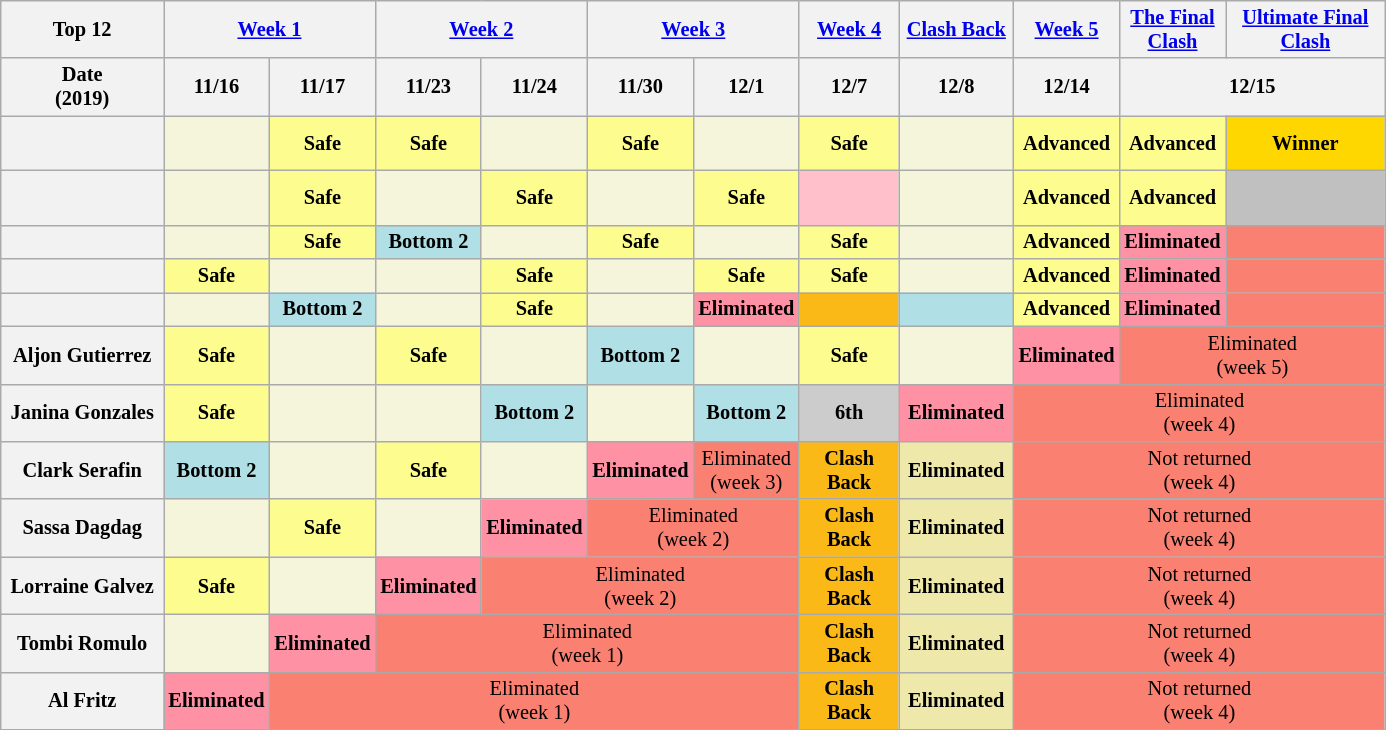<table class="wikitable" style="margin:1em auto; text-align:center; font-size:85%; line-height:16px; border: none;">
<tr>
<th width=102px>Top 12</th>
<th colspan=2 width=10px><a href='#'>Week 1</a></th>
<th colspan=2 width=10px><a href='#'>Week 2</a></th>
<th colspan=2 width=10px><a href='#'>Week 3</a></th>
<th width=60px><a href='#'>Week 4</a></th>
<th width=70px><a href='#'>Clash Back</a></th>
<th width=10px><a href='#'>Week 5</a></th>
<th width=10px><a href='#'>The Final Clash</a></th>
<th width=100px><a href='#'>Ultimate Final Clash</a></th>
</tr>
<tr>
<th>Date<br>(2019)</th>
<th width=10px>11/16</th>
<th width=10px>11/17</th>
<th width=10px>11/23</th>
<th width=10px>11/24</th>
<th width=10px>11/30</th>
<th width=10px>12/1</th>
<th width=10px>12/7</th>
<th width=10px>12/8</th>
<th width=10px>12/14</th>
<th colspan=2 width=10px>12/15</th>
</tr>
<tr>
<th></th>
<td style="background:#F5F5DC;"></td>
<td style="background:#fdfc8f;"><strong>Safe</strong></td>
<td style="background:#fdfc8f;"><strong>Safe</strong></td>
<td style="background:#F5F5DC;"></td>
<td style="background:#fdfc8f;"><strong>Safe</strong></td>
<td style="background:#F5F5DC;"></td>
<td style="background:#fdfc8f;"><strong>Safe</strong></td>
<td style="background:#F5F5DC;"></td>
<td style="background:#fdfc8f;"><strong>Advanced</strong></td>
<td style="background:#fdfc8f;"><strong>Advanced</strong></td>
<td style="background:gold;" height=30px><strong>Winner</strong></td>
</tr>
<tr>
<th></th>
<td style="background:#F5F5DC;"></td>
<td style="background:#fdfc8f;"><strong>Safe</strong></td>
<td style="background:#F5F5DC;"></td>
<td style="background:#fdfc8f;"><strong>Safe</strong></td>
<td style="background:#F5F5DC;"></td>
<td style="background:#fdfc8f;"><strong>Safe</strong></td>
<td style="background:pink;"></td>
<td style="background:#F5F5DC;"></td>
<td style="background:#fdfc8f;"><strong>Advanced</strong></td>
<td style="background:#fdfc8f;"><strong>Advanced</strong></td>
<td style="background:silver;" height=30px></td>
</tr>
<tr>
<th></th>
<td style="background:#F5F5DC;"></td>
<td style="background:#fdfc8f;"><strong>Safe</strong></td>
<td style="background:#b0e0e6;"><strong>Bottom 2</strong></td>
<td style="background:#F5F5DC;"></td>
<td style="background:#fdfc8f;"><strong>Safe</strong></td>
<td style="background:#F5F5DC;"></td>
<td style="background:#fdfc8f;"><strong>Safe</strong></td>
<td style="background:#F5F5DC;"></td>
<td style="background:#fdfc8f;"><strong>Advanced</strong></td>
<td style="background:#FF91A4;"><strong>Eliminated</strong></td>
<td style="background:salmon;"></td>
</tr>
<tr>
<th></th>
<td style="background:#fdfc8f;"><strong>Safe</strong></td>
<td style="background:#F5F5DC;"></td>
<td style="background:#F5F5DC;"></td>
<td style="background:#fdfc8f;"><strong>Safe</strong></td>
<td style="background:#F5F5DC;"></td>
<td style="background:#fdfc8f;"><strong>Safe</strong></td>
<td style="background:#fdfc8f;"><strong>Safe</strong></td>
<td style="background:#F5F5DC;"></td>
<td style="background:#fdfc8f;"><strong>Advanced</strong></td>
<td style="background:#FF91A4;"><strong>Eliminated</strong></td>
<td style="background:salmon;"></td>
</tr>
<tr>
<th></th>
<td style="background:#F5F5DC;"></td>
<td style="background:#b0e0e6;"><strong>Bottom 2</strong></td>
<td style="background:#F5F5DC;"></td>
<td style="background:#fdfc8f;"><strong>Safe</strong></td>
<td style="background:#F5F5DC;"></td>
<td style="background:#FF91A4;"><strong>Eliminated</strong></td>
<td style="background:#FBB917"></td>
<td style="background:#b0e0e6;"></td>
<td style="background:#fdfc8f;"><strong>Advanced</strong></td>
<td style="background:#FF91A4;"><strong>Eliminated</strong></td>
<td style="background:salmon;"></td>
</tr>
<tr>
<th>Aljon Gutierrez</th>
<td style="background:#fdfc8f;"><strong>Safe</strong></td>
<td style="background:#F5F5DC;"></td>
<td style="background:#fdfc8f;"><strong>Safe</strong></td>
<td style="background:#F5F5DC;"></td>
<td style="background:#b0e0e6;"><strong>Bottom 2</strong></td>
<td style="background:#F5F5DC;"></td>
<td style="background:#fdfc8f;"><strong>Safe</strong></td>
<td style="background:#F5F5DC;"></td>
<td style="background:#FF91A4;"><strong>Eliminated</strong></td>
<td colspan="2" style="background:salmon;">Eliminated<br>(week 5)</td>
</tr>
<tr>
<th>Janina Gonzales</th>
<td style="background:#fdfc8f;"><strong>Safe</strong></td>
<td style="background:#F5F5DC;"></td>
<td style="background:#F5F5DC;"></td>
<td style="background:#b0e0e6;"><strong>Bottom 2</strong></td>
<td style="background:#F5F5DC;"></td>
<td style="background:#b0e0e6;"><strong>Bottom 2</strong></td>
<td style="background:#ccc;"><strong>6th</strong></td>
<td style="background:#FF91A4;"><strong>Eliminated</strong></td>
<td colspan="3" style="background:salmon;">Eliminated<br>(week 4)</td>
</tr>
<tr>
<th>Clark Serafin</th>
<td style="background:#b0e0e6;"><strong>Bottom 2</strong></td>
<td style="background:#F5F5DC;"></td>
<td style="background:#fdfc8f;"><strong>Safe</strong></td>
<td style="background:#F5F5DC;"></td>
<td style="background:#FF91A4;"><strong>Eliminated</strong></td>
<td style="background:salmon;">Eliminated<br>(week 3)</td>
<td style="background:#FBB917"><strong>Clash Back</strong></td>
<td style="background:#EEE8AA;"><strong>Eliminated</strong></td>
<td colspan="3" style="background:salmon;">Not returned<br>(week 4)</td>
</tr>
<tr>
<th>Sassa Dagdag</th>
<td style="background:#F5F5DC;"></td>
<td style="background:#fdfc8f;"><strong>Safe</strong></td>
<td style="background:#F5F5DC;"></td>
<td style="background:#FF91A4;"><strong>Eliminated</strong></td>
<td colspan="2" style="background:salmon;">Eliminated<br>(week 2)</td>
<td style="background:#FBB917"><strong>Clash Back</strong></td>
<td style="background:#EEE8AA;"><strong>Eliminated</strong></td>
<td colspan="3" style="background:salmon;">Not returned<br>(week 4)</td>
</tr>
<tr>
<th>Lorraine Galvez</th>
<td style="background:#fdfc8f;"><strong>Safe</strong></td>
<td style="background:#F5F5DC;"></td>
<td style="background:#FF91A4;"><strong>Eliminated</strong></td>
<td colspan="3" style="background:salmon;">Eliminated<br>(week 2)</td>
<td style="background:#FBB917"><strong>Clash Back</strong></td>
<td style="background:#EEE8AA;"><strong>Eliminated</strong></td>
<td colspan="3" style="background:salmon;">Not returned<br>(week 4)</td>
</tr>
<tr>
<th>Tombi Romulo</th>
<td style="background:#F5F5DC;"></td>
<td style="background:#FF91A4;"><strong>Eliminated</strong></td>
<td colspan="4" style="background:salmon;">Eliminated<br>(week 1)</td>
<td style="background:#FBB917"><strong>Clash Back</strong></td>
<td style="background:#EEE8AA;"><strong>Eliminated</strong></td>
<td colspan="3" style="background:salmon;">Not returned<br>(week 4)</td>
</tr>
<tr>
<th>Al Fritz</th>
<td style="background:#FF91A4;"><strong>Eliminated</strong></td>
<td colspan="5" style="background:salmon;">Eliminated<br>(week 1)</td>
<td style="background:#FBB917"><strong>Clash Back</strong></td>
<td style="background:#EEE8AA;"><strong>Eliminated</strong></td>
<td colspan="3" style="background:salmon;">Not returned<br>(week 4)</td>
</tr>
</table>
